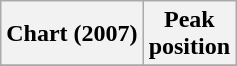<table class="wikitable plainrowheaders" style="text-align:center">
<tr>
<th scope="col">Chart (2007)</th>
<th scope="col">Peak<br> position</th>
</tr>
<tr>
</tr>
</table>
